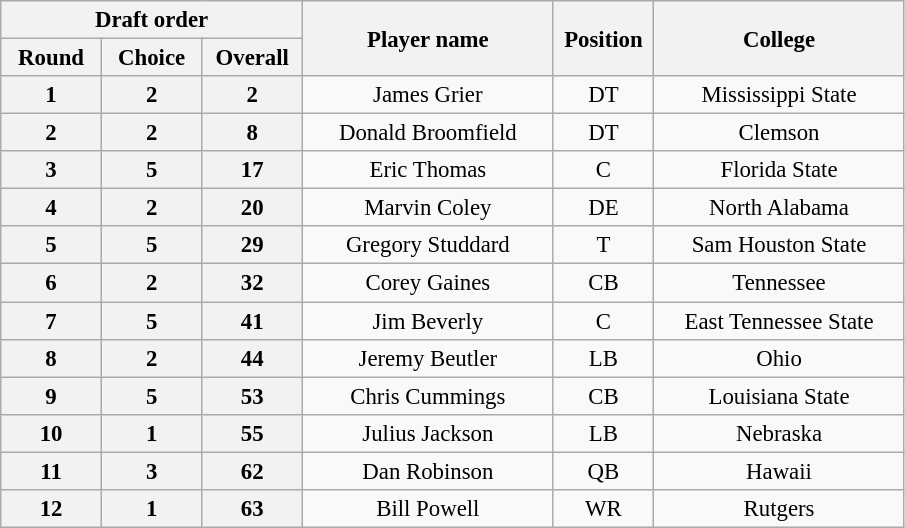<table class="wikitable" style="font-size:95%; text-align:center">
<tr>
<th width="180" colspan="3">Draft order</th>
<th width="160" rowspan="2">Player name</th>
<th width="60"  rowspan="2">Position</th>
<th width="160" rowspan="2">College</th>
</tr>
<tr>
<th width="60">Round</th>
<th width="60">Choice</th>
<th width="60">Overall</th>
</tr>
<tr>
<th>1</th>
<th>2</th>
<th>2</th>
<td>James Grier</td>
<td>DT</td>
<td>Mississippi State</td>
</tr>
<tr>
<th>2</th>
<th>2</th>
<th>8</th>
<td>Donald Broomfield</td>
<td>DT</td>
<td>Clemson</td>
</tr>
<tr>
<th>3</th>
<th>5</th>
<th>17</th>
<td>Eric Thomas</td>
<td>C</td>
<td>Florida State</td>
</tr>
<tr>
<th>4</th>
<th>2</th>
<th>20</th>
<td>Marvin Coley</td>
<td>DE</td>
<td>North Alabama</td>
</tr>
<tr>
<th>5</th>
<th>5</th>
<th>29</th>
<td>Gregory Studdard</td>
<td>T</td>
<td>Sam Houston State</td>
</tr>
<tr>
<th>6</th>
<th>2</th>
<th>32</th>
<td>Corey Gaines</td>
<td>CB</td>
<td>Tennessee</td>
</tr>
<tr>
<th>7</th>
<th>5</th>
<th>41</th>
<td>Jim Beverly</td>
<td>C</td>
<td>East Tennessee State</td>
</tr>
<tr>
<th>8</th>
<th>2</th>
<th>44</th>
<td>Jeremy Beutler</td>
<td>LB</td>
<td>Ohio</td>
</tr>
<tr>
<th>9</th>
<th>5</th>
<th>53</th>
<td>Chris Cummings</td>
<td>CB</td>
<td>Louisiana State</td>
</tr>
<tr>
<th>10</th>
<th>1</th>
<th>55</th>
<td>Julius Jackson</td>
<td>LB</td>
<td>Nebraska</td>
</tr>
<tr>
<th>11</th>
<th>3</th>
<th>62</th>
<td>Dan Robinson</td>
<td>QB</td>
<td>Hawaii</td>
</tr>
<tr>
<th>12</th>
<th>1</th>
<th>63</th>
<td>Bill Powell</td>
<td>WR</td>
<td>Rutgers</td>
</tr>
</table>
